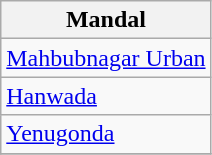<table class="wikitable sortable static-row-numbers static-row-header-hash">
<tr>
<th>Mandal</th>
</tr>
<tr>
<td><a href='#'>Mahbubnagar Urban</a></td>
</tr>
<tr>
<td><a href='#'>Hanwada</a></td>
</tr>
<tr>
<td><a href='#'>Yenugonda</a></td>
</tr>
<tr>
</tr>
</table>
